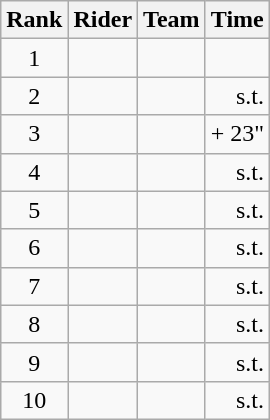<table class="wikitable">
<tr>
<th scope="col">Rank</th>
<th scope="col">Rider</th>
<th scope="col">Team</th>
<th scope="col">Time</th>
</tr>
<tr>
<td style="text-align:center;">1</td>
<td></td>
<td></td>
<td style="text-align:right;"></td>
</tr>
<tr>
<td style="text-align:center;">2</td>
<td></td>
<td></td>
<td style="text-align:right;">s.t.</td>
</tr>
<tr>
<td style="text-align:center;">3</td>
<td></td>
<td></td>
<td style="text-align:right;">+ 23"</td>
</tr>
<tr>
<td style="text-align:center;">4</td>
<td></td>
<td></td>
<td style="text-align:right;">s.t.</td>
</tr>
<tr>
<td style="text-align:center;">5</td>
<td></td>
<td></td>
<td style="text-align:right;">s.t.</td>
</tr>
<tr>
<td style="text-align:center;">6</td>
<td></td>
<td></td>
<td style="text-align:right;">s.t.</td>
</tr>
<tr>
<td style="text-align:center;">7</td>
<td></td>
<td></td>
<td style="text-align:right;">s.t.</td>
</tr>
<tr>
<td style="text-align:center;">8</td>
<td></td>
<td></td>
<td style="text-align:right;">s.t.</td>
</tr>
<tr>
<td style="text-align:center;">9</td>
<td></td>
<td></td>
<td style="text-align:right;">s.t.</td>
</tr>
<tr>
<td style="text-align:center;">10</td>
<td></td>
<td></td>
<td style="text-align:right;">s.t.</td>
</tr>
</table>
